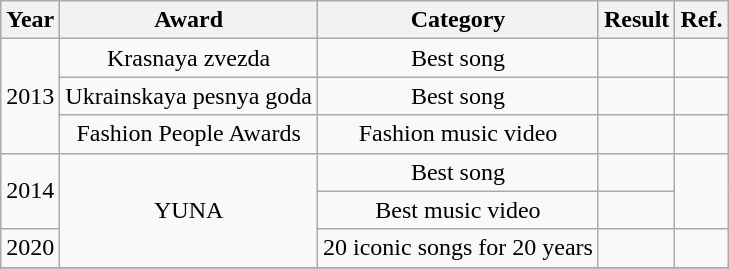<table class="wikitable" style=text-align:center;>
<tr>
<th>Year</th>
<th>Award</th>
<th>Category</th>
<th>Result</th>
<th>Ref.</th>
</tr>
<tr>
<td rowspan="3">2013</td>
<td>Krasnaya zvezda</td>
<td>Best song</td>
<td></td>
<td></td>
</tr>
<tr>
<td>Ukrainskaya pesnya goda</td>
<td>Best song</td>
<td></td>
<td></td>
</tr>
<tr>
<td>Fashion People Awards</td>
<td>Fashion music video</td>
<td></td>
<td></td>
</tr>
<tr>
<td rowspan="2">2014</td>
<td rowspan="3">YUNA</td>
<td>Best song</td>
<td></td>
<td rowspan="2"></td>
</tr>
<tr>
<td>Best music video</td>
<td></td>
</tr>
<tr>
<td>2020</td>
<td>20 iconic songs for 20 years</td>
<td></td>
<td></td>
</tr>
<tr>
</tr>
</table>
